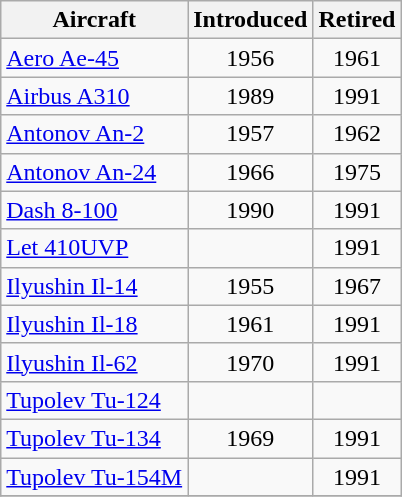<table class="wikitable sortable" style="text-align:center;">
<tr>
<th>Aircraft</th>
<th>Introduced</th>
<th>Retired</th>
</tr>
<tr>
<td align=left><a href='#'>Aero Ae-45</a></td>
<td>1956</td>
<td>1961</td>
</tr>
<tr>
<td align=left><a href='#'>Airbus A310</a></td>
<td>1989</td>
<td>1991</td>
</tr>
<tr>
<td align=left><a href='#'>Antonov An-2</a></td>
<td>1957</td>
<td>1962</td>
</tr>
<tr>
<td align=left><a href='#'>Antonov An-24</a></td>
<td>1966</td>
<td>1975</td>
</tr>
<tr>
<td align=left><a href='#'>Dash 8-100</a></td>
<td>1990</td>
<td>1991</td>
</tr>
<tr>
<td align=left><a href='#'>Let 410UVP</a></td>
<td></td>
<td>1991</td>
</tr>
<tr>
<td align=left><a href='#'>Ilyushin Il-14</a></td>
<td>1955</td>
<td>1967</td>
</tr>
<tr>
<td align=left><a href='#'>Ilyushin Il-18</a></td>
<td>1961</td>
<td>1991</td>
</tr>
<tr>
<td align=left><a href='#'>Ilyushin Il-62</a></td>
<td>1970</td>
<td>1991</td>
</tr>
<tr>
<td align=left><a href='#'>Tupolev Tu-124</a></td>
<td></td>
<td></td>
</tr>
<tr>
<td align=left><a href='#'>Tupolev Tu-134</a></td>
<td>1969</td>
<td>1991</td>
</tr>
<tr>
<td align=left><a href='#'>Tupolev Tu-154M</a></td>
<td></td>
<td>1991</td>
</tr>
<tr>
</tr>
</table>
